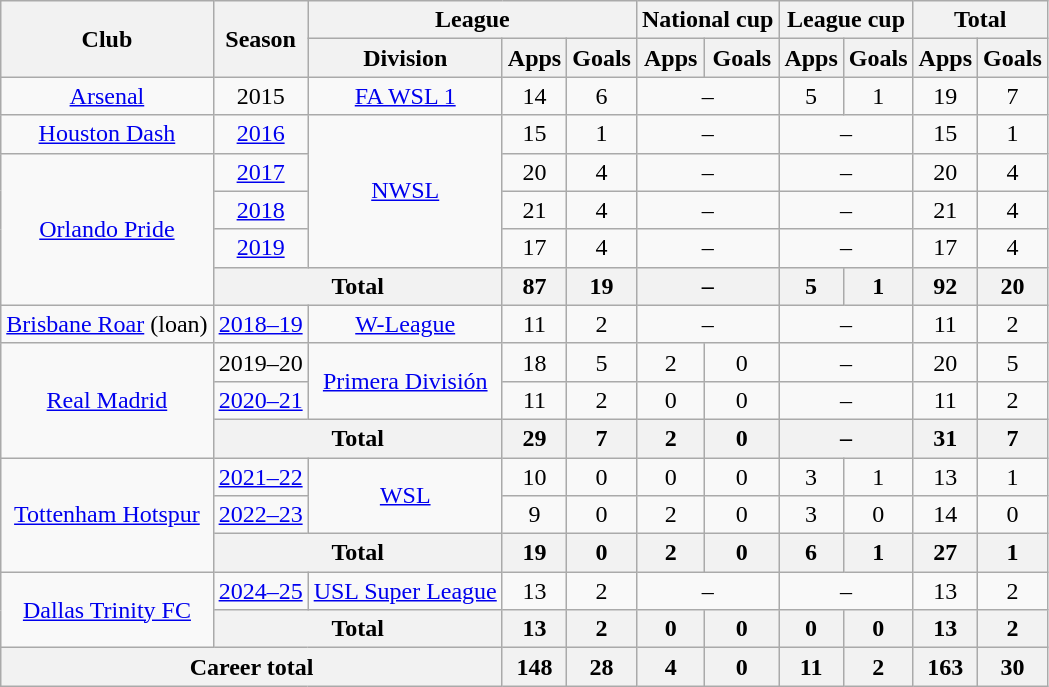<table class="wikitable" style="text-align: center;">
<tr>
<th rowspan=2>Club</th>
<th rowspan=2>Season</th>
<th colspan="3">League</th>
<th colspan=2>National cup</th>
<th colspan="2">League cup</th>
<th colspan=2>Total</th>
</tr>
<tr>
<th>Division</th>
<th>Apps</th>
<th>Goals</th>
<th>Apps</th>
<th>Goals</th>
<th>Apps</th>
<th>Goals</th>
<th>Apps</th>
<th>Goals</th>
</tr>
<tr>
<td><a href='#'>Arsenal</a></td>
<td>2015</td>
<td><a href='#'>FA WSL 1</a></td>
<td>14</td>
<td>6</td>
<td colspan="2">–</td>
<td>5</td>
<td>1</td>
<td>19</td>
<td>7</td>
</tr>
<tr>
<td><a href='#'>Houston Dash</a></td>
<td><a href='#'>2016</a></td>
<td rowspan="4"><a href='#'>NWSL</a></td>
<td>15</td>
<td>1</td>
<td colspan="2">–</td>
<td colspan="2">–</td>
<td>15</td>
<td>1</td>
</tr>
<tr>
<td rowspan="4"><a href='#'>Orlando Pride</a></td>
<td><a href='#'>2017</a></td>
<td>20</td>
<td>4</td>
<td colspan="2">–</td>
<td colspan="2">–</td>
<td>20</td>
<td>4</td>
</tr>
<tr>
<td><a href='#'>2018</a></td>
<td>21</td>
<td>4</td>
<td colspan="2">–</td>
<td colspan="2">–</td>
<td>21</td>
<td>4</td>
</tr>
<tr>
<td><a href='#'>2019</a></td>
<td>17</td>
<td>4</td>
<td colspan="2">–</td>
<td colspan="2">–</td>
<td>17</td>
<td>4</td>
</tr>
<tr>
<th colspan="2">Total</th>
<th>87</th>
<th>19</th>
<th colspan="2">–</th>
<th>5</th>
<th>1</th>
<th>92</th>
<th>20</th>
</tr>
<tr>
<td><a href='#'>Brisbane Roar</a> (loan)</td>
<td><a href='#'>2018–19</a></td>
<td><a href='#'>W-League</a></td>
<td>11</td>
<td>2</td>
<td colspan="2">–</td>
<td colspan="2">–</td>
<td>11</td>
<td>2</td>
</tr>
<tr>
<td rowspan="3"><a href='#'>Real Madrid</a></td>
<td>2019–20</td>
<td rowspan="2"><a href='#'>Primera División</a></td>
<td>18</td>
<td>5</td>
<td>2</td>
<td>0</td>
<td colspan="2">–</td>
<td>20</td>
<td>5</td>
</tr>
<tr>
<td><a href='#'>2020–21</a></td>
<td>11</td>
<td>2</td>
<td>0</td>
<td>0</td>
<td colspan="2">–</td>
<td>11</td>
<td>2</td>
</tr>
<tr>
<th colspan="2">Total</th>
<th>29</th>
<th>7</th>
<th>2</th>
<th>0</th>
<th colspan="2">–</th>
<th>31</th>
<th>7</th>
</tr>
<tr>
<td rowspan="3"><a href='#'>Tottenham Hotspur</a></td>
<td><a href='#'>2021–22</a></td>
<td rowspan="2"><a href='#'>WSL</a></td>
<td>10</td>
<td>0</td>
<td>0</td>
<td>0</td>
<td>3</td>
<td>1</td>
<td>13</td>
<td>1</td>
</tr>
<tr>
<td><a href='#'>2022–23</a></td>
<td>9</td>
<td>0</td>
<td>2</td>
<td>0</td>
<td>3</td>
<td>0</td>
<td>14</td>
<td>0</td>
</tr>
<tr>
<th colspan="2">Total</th>
<th>19</th>
<th>0</th>
<th>2</th>
<th>0</th>
<th>6</th>
<th>1</th>
<th>27</th>
<th>1</th>
</tr>
<tr>
<td rowspan="2"><a href='#'>Dallas Trinity FC</a></td>
<td><a href='#'>2024–25</a></td>
<td><a href='#'>USL Super League</a></td>
<td>13</td>
<td>2</td>
<td colspan="2">–</td>
<td colspan="2">–</td>
<td>13</td>
<td>2</td>
</tr>
<tr>
<th colspan="2">Total</th>
<th>13</th>
<th>2</th>
<th>0</th>
<th>0</th>
<th>0</th>
<th>0</th>
<th>13</th>
<th>2</th>
</tr>
<tr>
<th colspan="3">Career total</th>
<th>148</th>
<th>28</th>
<th>4</th>
<th>0</th>
<th>11</th>
<th>2</th>
<th>163</th>
<th>30</th>
</tr>
</table>
